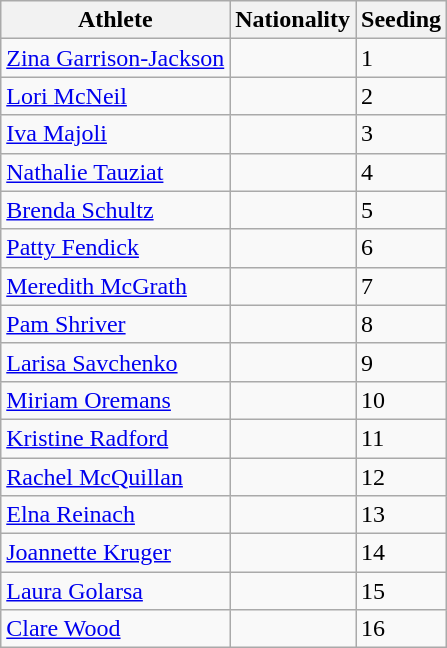<table class="wikitable" border="1">
<tr>
<th>Athlete</th>
<th>Nationality</th>
<th>Seeding</th>
</tr>
<tr>
<td><a href='#'>Zina Garrison-Jackson</a></td>
<td></td>
<td>1</td>
</tr>
<tr>
<td><a href='#'>Lori McNeil</a></td>
<td></td>
<td>2</td>
</tr>
<tr>
<td><a href='#'>Iva Majoli</a></td>
<td></td>
<td>3</td>
</tr>
<tr>
<td><a href='#'>Nathalie Tauziat</a></td>
<td></td>
<td>4</td>
</tr>
<tr>
<td><a href='#'>Brenda Schultz</a></td>
<td></td>
<td>5</td>
</tr>
<tr>
<td><a href='#'>Patty Fendick</a></td>
<td></td>
<td>6</td>
</tr>
<tr>
<td><a href='#'>Meredith McGrath</a></td>
<td></td>
<td>7</td>
</tr>
<tr>
<td><a href='#'>Pam Shriver</a></td>
<td></td>
<td>8</td>
</tr>
<tr>
<td><a href='#'>Larisa Savchenko</a></td>
<td></td>
<td>9</td>
</tr>
<tr>
<td><a href='#'>Miriam Oremans</a></td>
<td></td>
<td>10</td>
</tr>
<tr>
<td><a href='#'>Kristine Radford</a></td>
<td></td>
<td>11</td>
</tr>
<tr>
<td><a href='#'>Rachel McQuillan</a></td>
<td></td>
<td>12</td>
</tr>
<tr>
<td><a href='#'>Elna Reinach</a></td>
<td></td>
<td>13</td>
</tr>
<tr>
<td><a href='#'>Joannette Kruger</a></td>
<td></td>
<td>14</td>
</tr>
<tr>
<td><a href='#'>Laura Golarsa</a></td>
<td></td>
<td>15</td>
</tr>
<tr>
<td><a href='#'>Clare Wood</a></td>
<td></td>
<td>16</td>
</tr>
</table>
